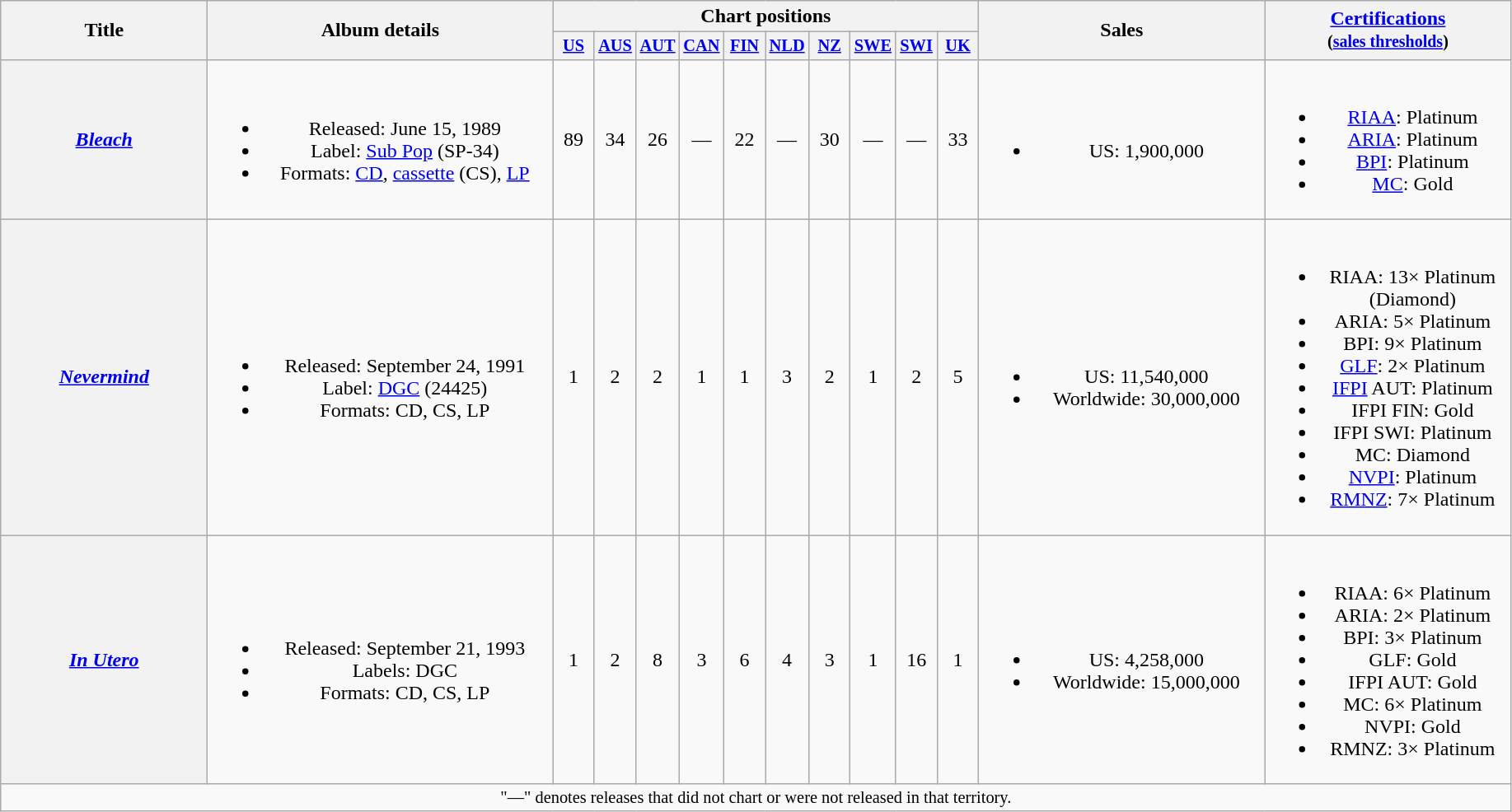<table class="wikitable plainrowheaders" style="text-align:center;">
<tr>
<th scope="col" rowspan="2" style="width:10em;">Title</th>
<th scope="col" rowspan="2" style="width:17em;">Album details</th>
<th scope="col" colspan="10">Chart positions</th>
<th scope="col" rowspan="2" style="width:14em;">Sales</th>
<th scope="col" rowspan="2" style="width:12em;"><a href='#'>Certifications</a><br><small>(<a href='#'>sales thresholds</a>)</small></th>
</tr>
<tr>
<th style="width:2em;font-size:85%"><a href='#'>US</a><br></th>
<th style="width:2em;font-size:85%"><a href='#'>AUS</a><br></th>
<th style="width:2em;font-size:85%"><a href='#'>AUT</a><br></th>
<th style="width:2em;font-size:85%"><a href='#'>CAN</a><br></th>
<th style="width:2em;font-size:85%"><a href='#'>FIN</a><br></th>
<th style="width:2em;font-size:85%"><a href='#'>NLD</a><br></th>
<th style="width:2em;font-size:85%"><a href='#'>NZ</a><br></th>
<th style="width:2em;font-size:85%"><a href='#'>SWE</a><br></th>
<th style="width:2em;font-size:85%"><a href='#'>SWI</a><br></th>
<th style="width:2em;font-size:85%"><a href='#'>UK</a><br></th>
</tr>
<tr>
<th scope="row"><em><a href='#'>Bleach</a></em></th>
<td><br><ul><li>Released: June 15, 1989</li><li>Label: <a href='#'>Sub Pop</a> (SP-34)</li><li>Formats: <a href='#'>CD</a>, <a href='#'>cassette</a> (CS), <a href='#'>LP</a></li></ul></td>
<td>89</td>
<td>34</td>
<td>26</td>
<td>—</td>
<td>22</td>
<td>—</td>
<td>30</td>
<td>—</td>
<td>—</td>
<td>33</td>
<td><br><ul><li>US: 1,900,000</li></ul></td>
<td><br><ul><li><a href='#'>RIAA</a>: Platinum</li><li><a href='#'>ARIA</a>: Platinum</li><li><a href='#'>BPI</a>: Platinum</li><li><a href='#'>MC</a>: Gold</li></ul></td>
</tr>
<tr>
<th scope="row"><em><a href='#'>Nevermind</a></em></th>
<td><br><ul><li>Released: September 24, 1991</li><li>Label: <a href='#'>DGC</a> (24425)</li><li>Formats: CD, CS, LP</li></ul></td>
<td>1</td>
<td>2</td>
<td>2</td>
<td>1</td>
<td>1</td>
<td>3</td>
<td>2</td>
<td>1</td>
<td>2</td>
<td>5</td>
<td><br><ul><li>US: 11,540,000</li><li>Worldwide: 30,000,000</li></ul></td>
<td><br><ul><li>RIAA: 13× Platinum (Diamond)</li><li>ARIA: 5× Platinum</li><li>BPI: 9× Platinum</li><li><a href='#'>GLF</a>: 2× Platinum</li><li><a href='#'>IFPI</a> AUT: Platinum</li><li>IFPI FIN: Gold</li><li>IFPI SWI: Platinum</li><li>MC: Diamond</li><li><a href='#'>NVPI</a>: Platinum</li><li><a href='#'>RMNZ</a>: 7× Platinum</li></ul></td>
</tr>
<tr>
<th scope="row"><em><a href='#'>In Utero</a></em></th>
<td><br><ul><li>Released: September 21, 1993</li><li>Labels: DGC</li><li>Formats: CD, CS, LP</li></ul></td>
<td>1</td>
<td>2</td>
<td>8</td>
<td>3</td>
<td>6</td>
<td>4</td>
<td>3</td>
<td>1</td>
<td>16</td>
<td>1</td>
<td><br><ul><li>US: 4,258,000</li><li>Worldwide: 15,000,000</li></ul></td>
<td><br><ul><li>RIAA: 6× Platinum</li><li>ARIA: 2× Platinum</li><li>BPI: 3× Platinum</li><li>GLF: Gold</li><li>IFPI AUT: Gold</li><li>MC: 6× Platinum</li><li>NVPI: Gold</li><li>RMNZ: 3× Platinum</li></ul></td>
</tr>
<tr>
<td colspan="14" style="font-size:85%">"—" denotes releases that did not chart or were not released in that territory.</td>
</tr>
</table>
